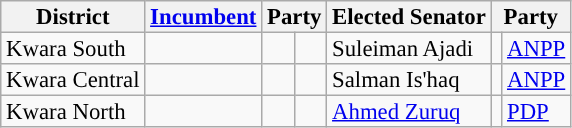<table class="sortable wikitable" style="font-size:95%;line-height:14px;">
<tr>
<th class="unsortable">District</th>
<th class="unsortable"><a href='#'>Incumbent</a></th>
<th colspan="2">Party</th>
<th class="unsortable">Elected Senator</th>
<th colspan="2">Party</th>
</tr>
<tr>
<td>Kwara South</td>
<td></td>
<td></td>
<td></td>
<td>Suleiman Ajadi</td>
<td style="background:"></td>
<td><a href='#'>ANPP</a></td>
</tr>
<tr>
<td>Kwara Central</td>
<td></td>
<td></td>
<td></td>
<td>Salman Is'haq</td>
<td style="background:"></td>
<td><a href='#'>ANPP</a></td>
</tr>
<tr>
<td>Kwara North</td>
<td></td>
<td></td>
<td></td>
<td><a href='#'>Ahmed Zuruq</a></td>
<td style="background:"></td>
<td><a href='#'>PDP</a></td>
</tr>
</table>
